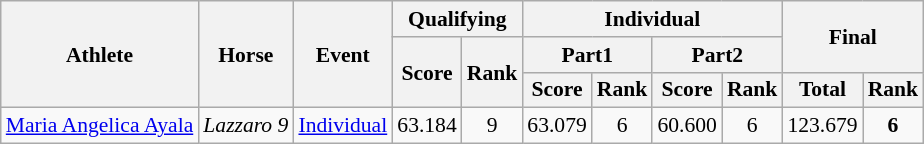<table class=wikitable style="font-size:90%">
<tr>
<th rowspan=3>Athlete</th>
<th rowspan=3>Horse</th>
<th rowspan=3>Event</th>
<th colspan=2>Qualifying</th>
<th colspan=4>Individual</th>
<th rowspan=2 colspan=2>Final</th>
</tr>
<tr>
<th rowspan=2>Score</th>
<th rowspan=2>Rank</th>
<th colspan=2>Part1</th>
<th colspan=2>Part2</th>
</tr>
<tr>
<th>Score</th>
<th>Rank</th>
<th>Score</th>
<th>Rank</th>
<th>Total</th>
<th>Rank</th>
</tr>
<tr>
<td rowspan="2"><a href='#'>Maria Angelica Ayala</a></td>
<td rowspan="2"><em>Lazzaro 9</em></td>
<td><a href='#'>Individual</a></td>
<td style="text-align:center;">63.184</td>
<td style="text-align:center;">9</td>
<td style="text-align:center;">63.079</td>
<td style="text-align:center;">6 <strong></strong></td>
<td style="text-align:center;">60.600</td>
<td style="text-align:center;">6</td>
<td style="text-align:center;">123.679</td>
<td style="text-align:center;"><strong>6</strong></td>
</tr>
</table>
